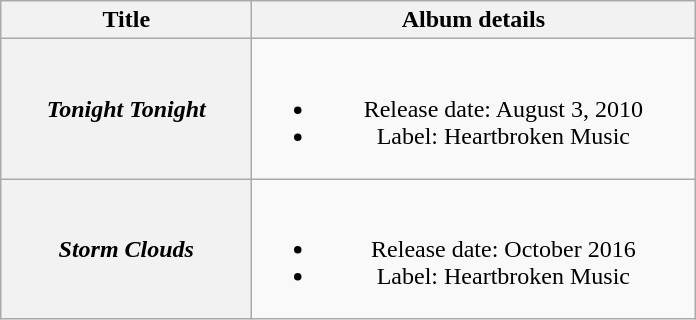<table class="wikitable plainrowheaders" style="text-align:center;">
<tr>
<th style="width:10em;">Title</th>
<th style="width:18em;">Album details</th>
</tr>
<tr>
<th scope="row"><em>Tonight Tonight</em></th>
<td><br><ul><li>Release date: August 3, 2010</li><li>Label: Heartbroken Music</li></ul></td>
</tr>
<tr>
<th scope="row"><em>Storm Clouds</em></th>
<td><br><ul><li>Release date: October 2016</li><li>Label: Heartbroken Music</li></ul></td>
</tr>
</table>
